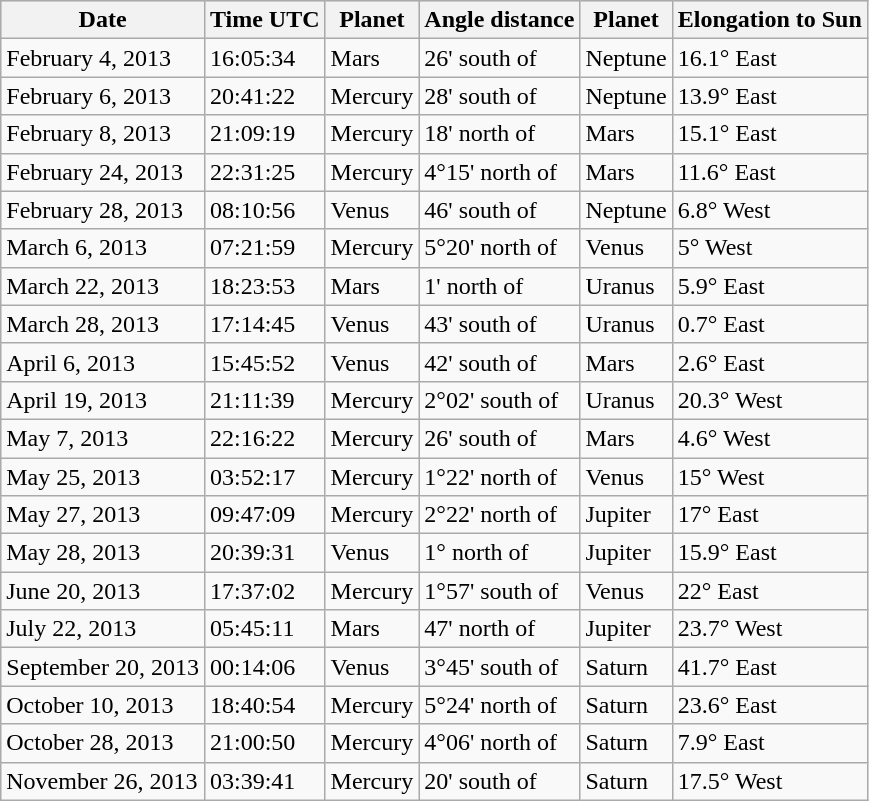<table class="wikitable sortable">
<tr bgcolor="#ddddff" align="center" valign="top">
<th>Date</th>
<th>Time UTC</th>
<th>Planet</th>
<th>Angle distance</th>
<th>Planet</th>
<th>Elongation to Sun</th>
</tr>
<tr>
<td>February 4, 2013</td>
<td>16:05:34</td>
<td>Mars</td>
<td>26' south of</td>
<td>Neptune</td>
<td>16.1° East</td>
</tr>
<tr>
<td>February 6, 2013</td>
<td>20:41:22</td>
<td>Mercury</td>
<td>28' south of</td>
<td>Neptune</td>
<td>13.9° East</td>
</tr>
<tr>
<td>February 8, 2013</td>
<td>21:09:19</td>
<td>Mercury</td>
<td>18' north of</td>
<td>Mars</td>
<td>15.1° East</td>
</tr>
<tr>
<td>February 24, 2013</td>
<td>22:31:25</td>
<td>Mercury</td>
<td>4°15' north of</td>
<td>Mars</td>
<td>11.6° East</td>
</tr>
<tr>
<td>February 28, 2013</td>
<td>08:10:56</td>
<td>Venus</td>
<td>46' south of</td>
<td>Neptune</td>
<td>6.8° West</td>
</tr>
<tr>
<td>March 6, 2013</td>
<td>07:21:59</td>
<td>Mercury</td>
<td>5°20' north of</td>
<td>Venus</td>
<td>5° West</td>
</tr>
<tr>
<td>March 22, 2013</td>
<td>18:23:53</td>
<td>Mars</td>
<td>1' north of</td>
<td>Uranus</td>
<td>5.9° East</td>
</tr>
<tr>
<td>March 28, 2013</td>
<td>17:14:45</td>
<td>Venus</td>
<td>43' south of</td>
<td>Uranus</td>
<td>0.7° East</td>
</tr>
<tr>
<td>April 6, 2013</td>
<td>15:45:52</td>
<td>Venus</td>
<td>42' south of</td>
<td>Mars</td>
<td>2.6° East</td>
</tr>
<tr>
<td>April 19, 2013</td>
<td>21:11:39</td>
<td>Mercury</td>
<td>2°02' south of</td>
<td>Uranus</td>
<td>20.3° West</td>
</tr>
<tr>
<td>May 7, 2013</td>
<td>22:16:22</td>
<td>Mercury</td>
<td>26' south of</td>
<td>Mars</td>
<td>4.6° West</td>
</tr>
<tr>
<td>May 25, 2013</td>
<td>03:52:17</td>
<td>Mercury</td>
<td>1°22' north of</td>
<td>Venus</td>
<td>15° West</td>
</tr>
<tr>
<td>May 27, 2013</td>
<td>09:47:09</td>
<td>Mercury</td>
<td>2°22' north of</td>
<td>Jupiter</td>
<td>17° East</td>
</tr>
<tr>
<td>May 28, 2013</td>
<td>20:39:31</td>
<td>Venus</td>
<td>1° north of</td>
<td>Jupiter</td>
<td>15.9° East</td>
</tr>
<tr>
<td>June 20, 2013</td>
<td>17:37:02</td>
<td>Mercury</td>
<td>1°57' south of</td>
<td>Venus</td>
<td>22° East</td>
</tr>
<tr>
<td>July 22, 2013</td>
<td>05:45:11</td>
<td>Mars</td>
<td>47' north of</td>
<td>Jupiter</td>
<td>23.7° West</td>
</tr>
<tr>
<td>September 20, 2013</td>
<td>00:14:06</td>
<td>Venus</td>
<td>3°45' south of</td>
<td>Saturn</td>
<td>41.7° East</td>
</tr>
<tr>
<td>October 10, 2013</td>
<td>18:40:54</td>
<td>Mercury</td>
<td>5°24' north of</td>
<td>Saturn</td>
<td>23.6° East</td>
</tr>
<tr>
<td>October 28, 2013</td>
<td>21:00:50</td>
<td>Mercury</td>
<td>4°06' north of</td>
<td>Saturn</td>
<td>7.9° East</td>
</tr>
<tr>
<td>November 26, 2013</td>
<td>03:39:41</td>
<td>Mercury</td>
<td>20' south of</td>
<td>Saturn</td>
<td>17.5° West</td>
</tr>
</table>
